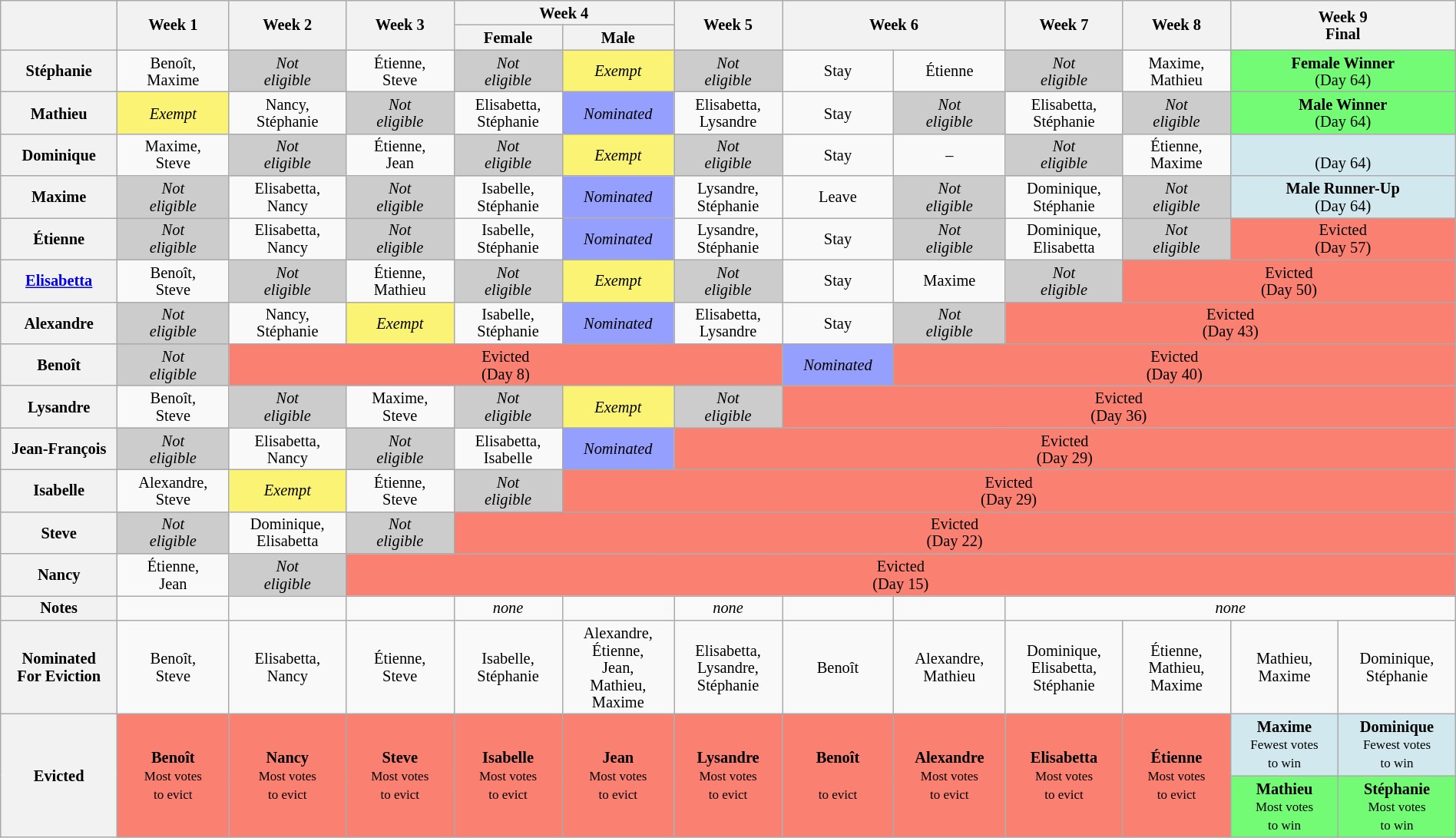<table class="wikitable" style="text-align:center; width:100%; font-size:85%; line-height:15px">
<tr>
<th style="width:5%" rowspan=2></th>
<th style="width:5%" rowspan=2>Week 1</th>
<th style="width:5%" rowspan=2>Week 2</th>
<th style="width:5%" rowspan=2>Week 3</th>
<th style="width:10%" colspan=2>Week 4</th>
<th style="width:5%" rowspan=2>Week 5</th>
<th style="width:10%" rowspan=2 colspan=2>Week 6</th>
<th style="width:5%" rowspan=2>Week 7</th>
<th style="width:5%" rowspan=2>Week 8</th>
<th style="width:10%" rowspan=2 colspan=2>Week 9<br>Final</th>
</tr>
<tr>
<th style="width:5%">Female</th>
<th style="width:5%">Male</th>
</tr>
<tr>
<th>Stéphanie</th>
<td>Benoît,<br>Maxime</td>
<td style="background:#CCC"><em>Not<br>eligible</em></td>
<td>Étienne,<br>Steve</td>
<td style="background:#CCC"><em>Not<br>eligible</em></td>
<td style="background:#FBF373"><em>Exempt</em></td>
<td style="background:#CCC"><em>Not<br>eligible</em></td>
<td>Stay</td>
<td>Étienne</td>
<td style="background:#CCC"><em>Not<br>eligible</em></td>
<td>Maxime,<br>Mathieu</td>
<td style="background:#73FB76" colspan="2"><strong>Female Winner</strong><br>(Day 64)</td>
</tr>
<tr>
<th>Mathieu</th>
<td style="background:#FBF373"><em>Exempt</em></td>
<td>Nancy,<br>Stéphanie</td>
<td style="background:#CCC"><em>Not<br>eligible</em></td>
<td>Elisabetta,<br>Stéphanie</td>
<td style="background:#959FFD"><em>Nominated</em></td>
<td>Elisabetta,<br>Lysandre</td>
<td>Stay</td>
<td style="background:#CCC"><em>Not<br>eligible</em></td>
<td>Elisabetta,<br>Stéphanie</td>
<td style="background:#CCC"><em>Not<br>eligible</em></td>
<td style="background:#73FB76" colspan="2"><strong>Male Winner</strong><br>(Day 64)</td>
</tr>
<tr>
<th>Dominique</th>
<td>Maxime,<br>Steve</td>
<td style="background:#CCC"><em>Not<br>eligible</em></td>
<td>Étienne,<br>Jean</td>
<td style="background:#CCC"><em>Not<br>eligible</em></td>
<td style="background:#FBF373"><em>Exempt</em></td>
<td style="background:#CCC"><em>Not<br>eligible</em></td>
<td>Stay</td>
<td>–</td>
<td style="background:#CCC"><em>Not<br>eligible</em></td>
<td>Étienne,<br>Maxime</td>
<td style="background:#D1E8EF" colspan="2"><strong></strong><br>(Day 64)</td>
</tr>
<tr>
<th>Maxime</th>
<td style="background:#CCC"><em>Not<br>eligible</em></td>
<td>Elisabetta,<br>Nancy</td>
<td style="background:#CCC"><em>Not<br>eligible</em></td>
<td>Isabelle,<br>Stéphanie</td>
<td style="background:#959FFD"><em>Nominated</em></td>
<td>Lysandre,<br>Stéphanie</td>
<td>Leave</td>
<td style="background:#CCC"><em>Not<br>eligible</em></td>
<td>Dominique,<br>Stéphanie</td>
<td style="background:#CCC"><em>Not<br>eligible</em></td>
<td style="background:#D1E8EF" colspan="2"><strong>Male Runner-Up</strong><br>(Day 64)</td>
</tr>
<tr>
<th>Étienne</th>
<td style="background:#CCC"><em>Not<br>eligible</em></td>
<td>Elisabetta,<br>Nancy</td>
<td style="background:#CCC"><em>Not<br>eligible</em></td>
<td>Isabelle,<br>Stéphanie</td>
<td style="background:#959FFD"><em>Nominated</em></td>
<td>Lysandre,<br>Stéphanie</td>
<td>Stay</td>
<td style="background:#CCC"><em>Not<br>eligible</em></td>
<td>Dominique,<br>Elisabetta</td>
<td style="background:#CCC"><em>Not<br>eligible</em></td>
<td style="background:#FA8072" colspan=2>Evicted<br>(Day 57)</td>
</tr>
<tr>
<th><a href='#'>Elisabetta</a></th>
<td>Benoît,<br>Steve</td>
<td style="background:#CCC"><em>Not<br>eligible</em></td>
<td>Étienne,<br>Mathieu</td>
<td style="background:#CCC"><em>Not<br>eligible</em></td>
<td style="background:#FBF373"><em>Exempt</em></td>
<td style="background:#CCC"><em>Not<br>eligible</em></td>
<td>Stay</td>
<td>Maxime</td>
<td style="background:#CCC"><em>Not<br>eligible</em></td>
<td style="background:#FA8072" colspan=3>Evicted<br>(Day 50)</td>
</tr>
<tr>
<th>Alexandre</th>
<td style="background:#CCC"><em>Not<br>eligible</em></td>
<td>Nancy,<br>Stéphanie</td>
<td style="background:#FBF373"><em>Exempt</em></td>
<td>Isabelle,<br>Stéphanie</td>
<td style="background:#959FFD"><em>Nominated</em></td>
<td>Elisabetta,<br>Lysandre</td>
<td>Stay</td>
<td style="background:#CCC"><em>Not<br>eligible</em></td>
<td style="background:#FA8072" colspan=4>Evicted<br>(Day 43)</td>
</tr>
<tr>
<th>Benoît</th>
<td style="background:#CCC"><em>Not<br>eligible</em></td>
<td style="background:#FA8072" colspan=5>Evicted<br>(Day 8)</td>
<td style="background:#959FFD"><em>Nominated</em></td>
<td style="background:#FA8072" colspan=5>Evicted<br>(Day 40)</td>
</tr>
<tr>
<th>Lysandre</th>
<td>Benoît,<br>Steve</td>
<td style="background:#CCC"><em>Not<br>eligible</em></td>
<td>Maxime,<br>Steve</td>
<td style="background:#CCC"><em>Not<br>eligible</em></td>
<td style="background:#FBF373"><em>Exempt</em></td>
<td style="background:#CCC"><em>Not<br>eligible</em></td>
<td style="background:#FA8072" colspan=6>Evicted<br>(Day 36)</td>
</tr>
<tr>
<th>Jean-François</th>
<td style="background:#CCC"><em>Not<br>eligible</em></td>
<td>Elisabetta,<br>Nancy</td>
<td style="background:#CCC"><em>Not<br>eligible</em></td>
<td>Elisabetta,<br>Isabelle</td>
<td style="background:#959FFD"><em>Nominated</em></td>
<td style="background:#FA8072" colspan=7>Evicted<br>(Day 29)</td>
</tr>
<tr>
<th>Isabelle</th>
<td>Alexandre,<br>Steve</td>
<td style="background:#FBF373"><em>Exempt</em></td>
<td>Étienne,<br>Steve</td>
<td style="background:#CCC"><em>Not<br>eligible</em></td>
<td style="background:#FA8072" colspan=8>Evicted<br>(Day 29)</td>
</tr>
<tr>
<th>Steve</th>
<td style="background:#CCC"><em>Not<br>eligible</em></td>
<td>Dominique,<br>Elisabetta</td>
<td style="background:#CCC"><em>Not<br>eligible</em></td>
<td style="background:#FA8072" colspan=9>Evicted<br>(Day 22)</td>
</tr>
<tr>
<th>Nancy</th>
<td>Étienne,<br>Jean</td>
<td style="background:#CCC"><em>Not<br>eligible</em></td>
<td style="background:#FA8072" colspan=10>Evicted<br>(Day 15)</td>
</tr>
<tr>
<th>Notes</th>
<td></td>
<td></td>
<td></td>
<td><em>none</em></td>
<td></td>
<td><em>none</em></td>
<td></td>
<td></td>
<td colspan=4><em>none</em></td>
</tr>
<tr>
<th>Nominated<br>For Eviction</th>
<td>Benoît,<br>Steve</td>
<td>Elisabetta,<br>Nancy</td>
<td>Étienne,<br>Steve</td>
<td>Isabelle,<br>Stéphanie</td>
<td>Alexandre,<br>Étienne,<br>Jean,<br>Mathieu,<br>Maxime</td>
<td>Elisabetta,<br>Lysandre,<br>Stéphanie</td>
<td>Benoît</td>
<td>Alexandre,<br>Mathieu</td>
<td>Dominique,<br>Elisabetta,<br>Stéphanie</td>
<td>Étienne,<br>Mathieu,<br>Maxime</td>
<td style="width:5%">Mathieu,<br>Maxime</td>
<td style="width:5%">Dominique,<br>Stéphanie</td>
</tr>
<tr>
<th rowspan=2>Evicted</th>
<td style="background:#FA8072" rowspan=2><strong>Benoît</strong> <br><small>Most votes<br>to evict</small></td>
<td style="background:#FA8072" rowspan=2><strong>Nancy</strong>  <br><small>Most votes<br>to evict</small></td>
<td style="background:#FA8072" rowspan=2><strong>Steve</strong>  <br><small>Most votes<br>to evict</small></td>
<td style="background:#FA8072" rowspan=2><strong>Isabelle</strong>  <br><small>Most votes<br>to evict</small></td>
<td style="background:#FA8072" rowspan=2><strong>Jean</strong>  <br><small>Most votes<br>to evict</small></td>
<td style="background:#FA8072" rowspan=2><strong>Lysandre</strong>  <br><small>Most votes<br>to evict</small></td>
<td style="background:#FA8072" rowspan=2><strong>Benoît</strong>  <br><small><br>to evict</small></td>
<td style="background:#FA8072" rowspan=2><strong>Alexandre</strong>  <br><small>Most votes<br>to evict</small></td>
<td style="background:#FA8072" rowspan=2><strong>Elisabetta</strong>  <br><small>Most votes<br>to evict</small></td>
<td style="background:#FA8072" rowspan=2><strong>Étienne</strong>  <br><small>Most votes<br>to evict</small></td>
<td style="background:#D1E8EF"><strong>Maxime</strong>  <br><small>Fewest votes<br>to win</small></td>
<td style="background:#D1E8EF"><strong>Dominique</strong> <br><small>Fewest votes<br>to win</small></td>
</tr>
<tr>
<td style="background:#73FB76"><strong>Mathieu</strong>  <br><small>Most votes<br>to win</small></td>
<td style="background:#73FB76"><strong>Stéphanie</strong> <br><small>Most votes<br>to win</small></td>
</tr>
</table>
